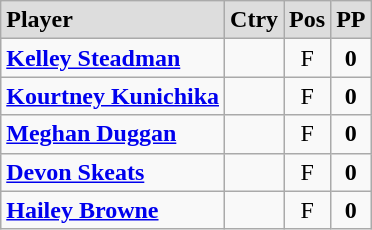<table class="wikitable">
<tr align="center" style="font-weight:bold; background-color:#dddddd;" |>
<td align="left">Player</td>
<td>Ctry</td>
<td>Pos</td>
<td>PP</td>
</tr>
<tr align="center">
<td align="left"><strong><a href='#'>Kelley Steadman</a></strong></td>
<td></td>
<td>F</td>
<td><strong>0</strong></td>
</tr>
<tr align="center">
<td align="left"><strong><a href='#'>Kourtney Kunichika</a></strong></td>
<td></td>
<td>F</td>
<td><strong>0</strong></td>
</tr>
<tr align="center">
<td align="left"><strong><a href='#'>Meghan Duggan</a></strong></td>
<td></td>
<td>F</td>
<td><strong>0</strong></td>
</tr>
<tr align="center">
<td align="left"><strong><a href='#'>Devon Skeats</a></strong></td>
<td></td>
<td>F</td>
<td><strong>0</strong></td>
</tr>
<tr align="center">
<td align="left"><strong><a href='#'>Hailey Browne</a></strong></td>
<td></td>
<td>F</td>
<td><strong>0</strong></td>
</tr>
</table>
